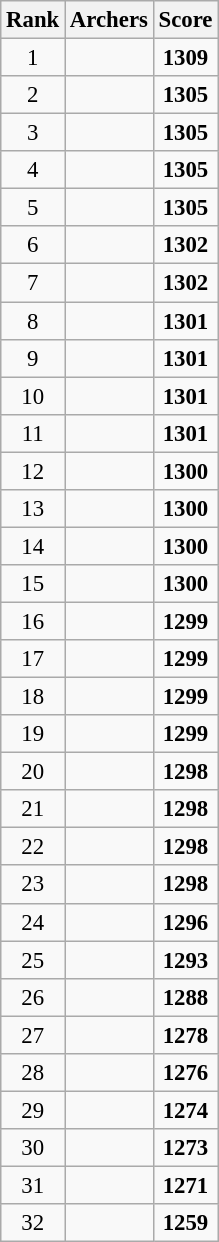<table class="wikitable sortable" style="font-size:95%; text-align:center;">
<tr>
<th>Rank</th>
<th>Archers</th>
<th>Score</th>
</tr>
<tr>
<td>1</td>
<td align="left"><br></td>
<td><strong>1309</strong></td>
</tr>
<tr>
<td>2</td>
<td align="left"><br></td>
<td><strong>1305 </strong></td>
</tr>
<tr>
<td>3</td>
<td align="left"><br></td>
<td><strong>1305 </strong></td>
</tr>
<tr>
<td>4</td>
<td align="left"><br></td>
<td><strong>1305 </strong></td>
</tr>
<tr>
<td>5</td>
<td align="left"><br></td>
<td><strong>1305 </strong></td>
</tr>
<tr>
<td>6</td>
<td align="left"><br></td>
<td><strong>1302</strong></td>
</tr>
<tr>
<td>7</td>
<td align="left"><br></td>
<td><strong>1302</strong></td>
</tr>
<tr>
<td>8</td>
<td align="left"><br></td>
<td><strong>1301 </strong></td>
</tr>
<tr>
<td>9</td>
<td align="left"><br></td>
<td><strong>1301</strong></td>
</tr>
<tr>
<td>10</td>
<td align="left"><br></td>
<td><strong>1301 </strong></td>
</tr>
<tr>
<td>11</td>
<td align="left"><br></td>
<td><strong>1301 </strong></td>
</tr>
<tr>
<td>12</td>
<td align="left"><br></td>
<td><strong>1300 </strong></td>
</tr>
<tr>
<td>13</td>
<td align="left"><br></td>
<td><strong>1300</strong></td>
</tr>
<tr>
<td>14</td>
<td align="left"><br></td>
<td><strong>1300</strong></td>
</tr>
<tr>
<td>15</td>
<td align="left"><br></td>
<td><strong>1300</strong></td>
</tr>
<tr>
<td>16</td>
<td align="left"><br></td>
<td><strong>1299</strong></td>
</tr>
<tr>
<td>17</td>
<td align="left"><br></td>
<td><strong>1299 </strong></td>
</tr>
<tr>
<td>18</td>
<td align="left"><br></td>
<td><strong>1299 </strong></td>
</tr>
<tr>
<td>19</td>
<td align="left"><br></td>
<td><strong>1299 </strong></td>
</tr>
<tr>
<td>20</td>
<td align="left"><br></td>
<td><strong>1298  </strong></td>
</tr>
<tr>
<td>21</td>
<td align="left"><br></td>
<td><strong>1298 </strong></td>
</tr>
<tr>
<td>22</td>
<td align="left"><br></td>
<td><strong>1298</strong></td>
</tr>
<tr>
<td>23</td>
<td align="left"><br></td>
<td><strong>1298</strong></td>
</tr>
<tr>
<td>24</td>
<td align="left"><br></td>
<td><strong>1296 </strong></td>
</tr>
<tr>
<td>25</td>
<td align="left"><br></td>
<td><strong>1293</strong></td>
</tr>
<tr>
<td>26</td>
<td align="left"><br></td>
<td><strong>1288 </strong></td>
</tr>
<tr>
<td>27</td>
<td align="left"><br></td>
<td><strong>1278 </strong></td>
</tr>
<tr>
<td>28</td>
<td align="left"><br></td>
<td><strong>1276 </strong></td>
</tr>
<tr>
<td>29</td>
<td align="left"><br></td>
<td><strong>1274</strong></td>
</tr>
<tr>
<td>30</td>
<td align="left"><br></td>
<td><strong>1273</strong></td>
</tr>
<tr>
<td>31</td>
<td align="left"><br></td>
<td><strong>1271</strong></td>
</tr>
<tr>
<td>32</td>
<td align="left"><br></td>
<td><strong>1259</strong></td>
</tr>
</table>
